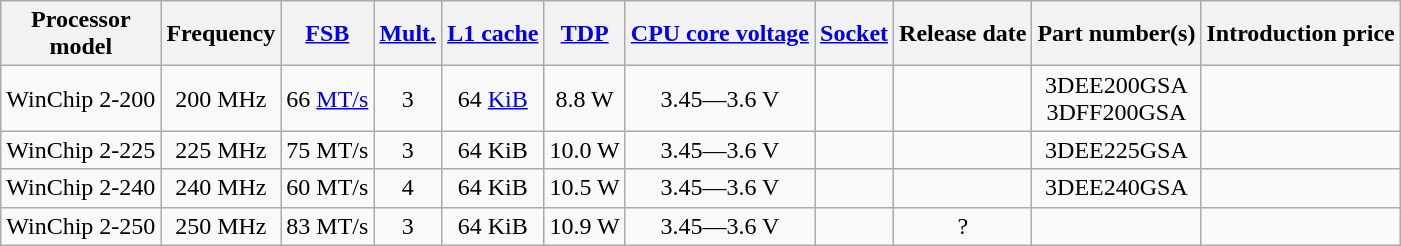<table class="wikitable" style="text-align:center">
<tr>
<th>Processor<br>model</th>
<th>Frequency</th>
<th><a href='#'>FSB</a></th>
<th><a href='#'>Mult.</a></th>
<th><a href='#'>L1 cache</a></th>
<th><a href='#'>TDP</a></th>
<th><a href='#'>CPU core voltage</a></th>
<th><a href='#'>Socket</a></th>
<th>Release date</th>
<th>Part number(s)</th>
<th>Introduction price</th>
</tr>
<tr>
<td>WinChip 2-200</td>
<td>200 MHz</td>
<td>66 <a href='#'>MT/s</a></td>
<td>3</td>
<td>64 <a href='#'>KiB</a></td>
<td>8.8 W</td>
<td>3.45—3.6 V</td>
<td></td>
<td></td>
<td>3DEE200GSA<br>3DFF200GSA</td>
<td></td>
</tr>
<tr>
<td>WinChip 2-225</td>
<td>225 MHz</td>
<td>75 MT/s</td>
<td>3</td>
<td>64 KiB</td>
<td>10.0 W</td>
<td>3.45—3.6 V</td>
<td></td>
<td></td>
<td>3DEE225GSA</td>
<td></td>
</tr>
<tr>
<td>WinChip 2-240</td>
<td>240 MHz</td>
<td>60 MT/s</td>
<td>4</td>
<td>64 KiB</td>
<td>10.5 W</td>
<td>3.45—3.6 V</td>
<td></td>
<td></td>
<td>3DEE240GSA</td>
<td></td>
</tr>
<tr>
<td>WinChip 2-250</td>
<td>250 MHz</td>
<td>83 MT/s</td>
<td>3</td>
<td>64 KiB</td>
<td>10.9 W</td>
<td>3.45—3.6 V</td>
<td></td>
<td>?</td>
<td></td>
<td></td>
</tr>
</table>
